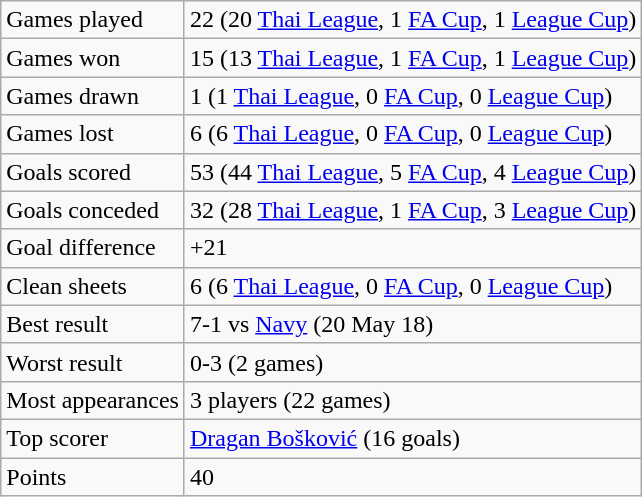<table class="wikitable">
<tr>
<td>Games played</td>
<td>22 (20 <a href='#'>Thai League</a>, 1 <a href='#'>FA Cup</a>, 1 <a href='#'>League Cup</a>)</td>
</tr>
<tr>
<td>Games won</td>
<td>15 (13 <a href='#'>Thai League</a>, 1 <a href='#'>FA Cup</a>, 1 <a href='#'>League Cup</a>)</td>
</tr>
<tr>
<td>Games drawn</td>
<td>1 (1 <a href='#'>Thai League</a>, 0 <a href='#'>FA Cup</a>, 0 <a href='#'>League Cup</a>)</td>
</tr>
<tr>
<td>Games lost</td>
<td>6 (6 <a href='#'>Thai League</a>, 0 <a href='#'>FA Cup</a>, 0 <a href='#'>League Cup</a>)</td>
</tr>
<tr>
<td>Goals scored</td>
<td>53 (44 <a href='#'>Thai League</a>, 5 <a href='#'>FA Cup</a>, 4 <a href='#'>League Cup</a>)</td>
</tr>
<tr>
<td>Goals conceded</td>
<td>32 (28 <a href='#'>Thai League</a>, 1 <a href='#'>FA Cup</a>, 3 <a href='#'>League Cup</a>)</td>
</tr>
<tr>
<td>Goal difference</td>
<td>+21</td>
</tr>
<tr>
<td>Clean sheets</td>
<td>6 (6 <a href='#'>Thai League</a>, 0 <a href='#'>FA Cup</a>, 0 <a href='#'>League Cup</a>)</td>
</tr>
<tr>
<td>Best result</td>
<td>7-1 vs <a href='#'>Navy</a> (20 May 18)</td>
</tr>
<tr>
<td>Worst result</td>
<td>0-3 (2 games)</td>
</tr>
<tr>
<td>Most appearances</td>
<td>3 players (22 games)</td>
</tr>
<tr>
<td>Top scorer</td>
<td> <a href='#'>Dragan Bošković</a> (16 goals)</td>
</tr>
<tr>
<td>Points</td>
<td>40</td>
</tr>
</table>
